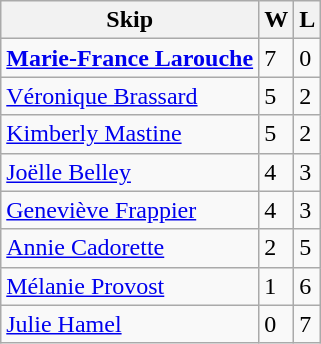<table class="wikitable">
<tr>
<th>Skip</th>
<th>W</th>
<th>L</th>
</tr>
<tr>
<td><strong><a href='#'>Marie-France Larouche</a></strong></td>
<td>7</td>
<td>0</td>
</tr>
<tr>
<td><a href='#'>Véronique Brassard</a></td>
<td>5</td>
<td>2</td>
</tr>
<tr>
<td><a href='#'>Kimberly Mastine</a></td>
<td>5</td>
<td>2</td>
</tr>
<tr>
<td><a href='#'>Joëlle Belley</a></td>
<td>4</td>
<td>3</td>
</tr>
<tr>
<td><a href='#'>Geneviève Frappier</a></td>
<td>4</td>
<td>3</td>
</tr>
<tr>
<td><a href='#'>Annie Cadorette</a></td>
<td>2</td>
<td>5</td>
</tr>
<tr>
<td><a href='#'>Mélanie Provost</a></td>
<td>1</td>
<td>6</td>
</tr>
<tr>
<td><a href='#'>Julie Hamel</a></td>
<td>0</td>
<td>7</td>
</tr>
</table>
